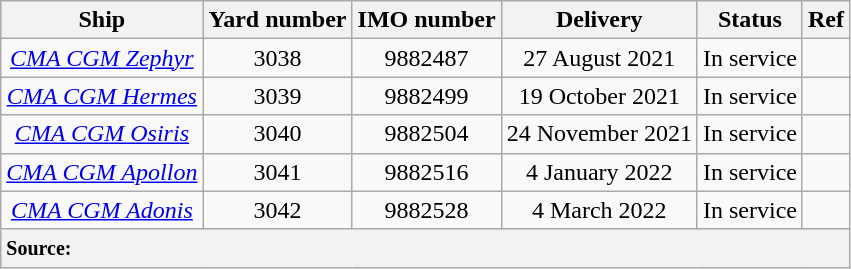<table class="wikitable" style="text-align:center">
<tr>
<th>Ship</th>
<th>Yard number</th>
<th>IMO number</th>
<th>Delivery</th>
<th>Status</th>
<th>Ref</th>
</tr>
<tr>
<td><em><a href='#'>CMA CGM Zephyr</a></em></td>
<td>3038</td>
<td>9882487</td>
<td>27 August 2021</td>
<td>In service</td>
<td></td>
</tr>
<tr>
<td><em><a href='#'>CMA CGM Hermes</a></em></td>
<td>3039</td>
<td>9882499</td>
<td>19 October 2021</td>
<td>In service</td>
<td></td>
</tr>
<tr>
<td><em><a href='#'>CMA CGM Osiris</a></em></td>
<td>3040</td>
<td>9882504</td>
<td>24 November 2021</td>
<td>In service</td>
<td></td>
</tr>
<tr>
<td><em><a href='#'>CMA CGM Apollon</a></em></td>
<td>3041</td>
<td>9882516</td>
<td>4 January 2022</td>
<td>In service</td>
<td></td>
</tr>
<tr>
<td><em><a href='#'>CMA CGM Adonis</a></em></td>
<td>3042</td>
<td>9882528</td>
<td>4 March 2022</td>
<td>In service</td>
<td></td>
</tr>
<tr>
<th colspan="6" style="text-align:left"><small>Source:</small></th>
</tr>
</table>
